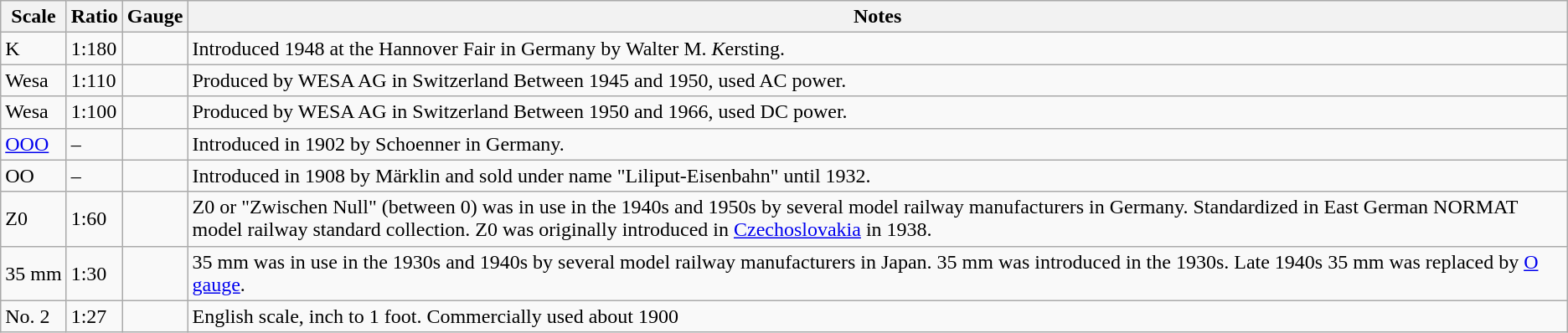<table class=wikitable>
<tr>
<th>Scale</th>
<th>Ratio</th>
<th>Gauge</th>
<th>Notes</th>
</tr>
<tr>
<td>K</td>
<td>1:180</td>
<td></td>
<td>Introduced 1948 at the Hannover Fair in Germany by Walter M. <em>K</em>ersting.</td>
</tr>
<tr>
<td>Wesa</td>
<td>1:110</td>
<td></td>
<td>Produced by WESA AG in Switzerland Between 1945 and 1950, used AC power.</td>
</tr>
<tr>
<td>Wesa</td>
<td>1:100</td>
<td></td>
<td>Produced by WESA AG in Switzerland Between 1950 and 1966, used DC power.</td>
</tr>
<tr>
<td><a href='#'>OOO</a></td>
<td>–</td>
<td></td>
<td>Introduced in 1902 by Schoenner in Germany.</td>
</tr>
<tr>
<td>OO</td>
<td>–</td>
<td></td>
<td>Introduced in 1908 by Märklin and sold under name "Liliput-Eisenbahn" until 1932.</td>
</tr>
<tr>
<td>Z0</td>
<td>1:60</td>
<td></td>
<td>Z0 or "Zwischen Null" (between 0) was in use in the 1940s and 1950s by several model railway manufacturers in Germany. Standardized in East German NORMAT model railway standard collection. Z0 was originally introduced in <a href='#'>Czechoslovakia</a> in 1938.</td>
</tr>
<tr>
<td>35 mm</td>
<td>1:30</td>
<td></td>
<td>35 mm was in use in the 1930s and 1940s by several model railway manufacturers in Japan. 35 mm was introduced in the 1930s. Late 1940s 35 mm was replaced by <a href='#'>O gauge</a>.</td>
</tr>
<tr>
<td>No. 2</td>
<td>1:27</td>
<td></td>
<td>English scale,  inch to 1 foot. Commercially used about 1900</td>
</tr>
</table>
